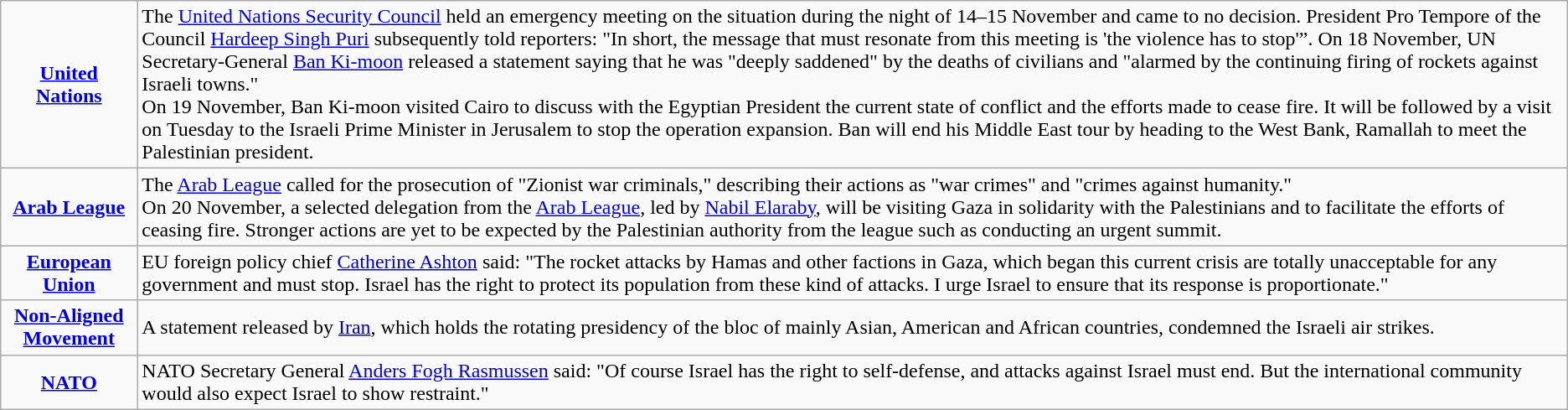<table class="wikitable">
<tr>
<td style="text-align:center;"><strong><a href='#'>United Nations</a></strong></td>
<td>The <a href='#'>United Nations Security Council</a> held an emergency meeting on the situation during the night of 14–15 November and came to no decision. President Pro Tempore of the Council <a href='#'>Hardeep Singh Puri</a> subsequently told reporters: "In short, the message that must resonate from this meeting is 'the violence has to stop'”. On 18 November, UN Secretary-General <a href='#'>Ban Ki-moon</a> released a statement saying that he was "deeply saddened" by the deaths of civilians and "alarmed by the continuing firing of rockets against Israeli towns."<br>On 19 November, Ban Ki-moon visited Cairo to discuss with the Egyptian President the current state of conflict and the efforts made to cease fire. It will be followed by a visit on Tuesday to the Israeli Prime Minister in Jerusalem to stop the operation expansion. Ban will end his Middle East tour by heading to the West Bank, Ramallah to meet the Palestinian president.</td>
</tr>
<tr>
<td style="text-align:center;"><strong><a href='#'>Arab League</a></strong></td>
<td>The <a href='#'>Arab League</a> called for the prosecution of "Zionist war criminals," describing their actions as "war crimes" and "crimes against humanity."<br>On 20 November, a selected delegation from the <a href='#'>Arab League</a>, led by <a href='#'>Nabil Elaraby</a>, will be visiting Gaza in solidarity with the Palestinians and to facilitate the efforts of ceasing fire. Stronger actions are yet to be expected by the Palestinian authority from the league such as conducting an urgent summit.</td>
</tr>
<tr>
<td style="text-align:center;"><strong><a href='#'>European Union</a></strong></td>
<td>EU foreign policy chief <a href='#'>Catherine Ashton</a> said: "The rocket attacks by Hamas and other factions in Gaza, which began this current crisis are totally unacceptable for any government and must stop. Israel has the right to protect its population from these kind of attacks. I urge Israel to ensure that its response is proportionate."</td>
</tr>
<tr>
<td style="text-align:center;"><strong><a href='#'>Non-Aligned Movement</a></strong></td>
<td>A statement released by <a href='#'>Iran</a>, which holds the rotating presidency of the bloc of mainly Asian, American and African countries, condemned the Israeli air strikes.</td>
</tr>
<tr>
<td style="text-align:center;"><strong><a href='#'>NATO</a></strong></td>
<td>NATO Secretary General <a href='#'>Anders Fogh Rasmussen</a> said: "Of course Israel has the right to self-defense, and attacks against Israel must end. But the international community would also expect Israel to show restraint."</td>
</tr>
</table>
